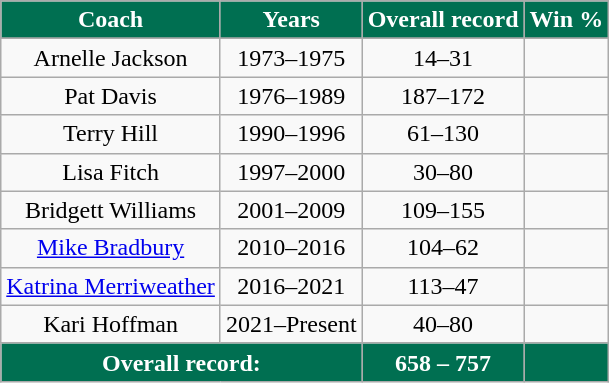<table class="wikitable" style="text-align:center">
<tr>
<th style="background:#006F51; color:white">Coach</th>
<th style="background:#006F51; color:white">Years</th>
<th style="background:#006F51; color:white">Overall record</th>
<th style="background:#006F51; color:white">Win %</th>
</tr>
<tr>
</tr>
<tr>
<td>Arnelle Jackson</td>
<td>1973–1975</td>
<td>14–31</td>
<td></td>
</tr>
<tr>
<td>Pat Davis</td>
<td>1976–1989</td>
<td>187–172</td>
<td></td>
</tr>
<tr>
<td>Terry Hill</td>
<td>1990–1996</td>
<td>61–130</td>
<td></td>
</tr>
<tr>
<td>Lisa Fitch</td>
<td>1997–2000</td>
<td>30–80</td>
<td></td>
</tr>
<tr>
<td>Bridgett Williams</td>
<td>2001–2009</td>
<td>109–155</td>
<td></td>
</tr>
<tr>
<td><a href='#'>Mike Bradbury</a></td>
<td>2010–2016</td>
<td>104–62</td>
<td></td>
</tr>
<tr>
<td><a href='#'>Katrina Merriweather</a></td>
<td>2016–2021</td>
<td>113–47</td>
<td></td>
</tr>
<tr>
<td>Kari Hoffman</td>
<td>2021–Present</td>
<td>40–80</td>
<td></td>
</tr>
<tr style="background:#006F51; color:white; font-weight:bold">
<td colspan=2>Overall record:</td>
<td colspan=1>658 – 757</td>
<td></td>
</tr>
</table>
